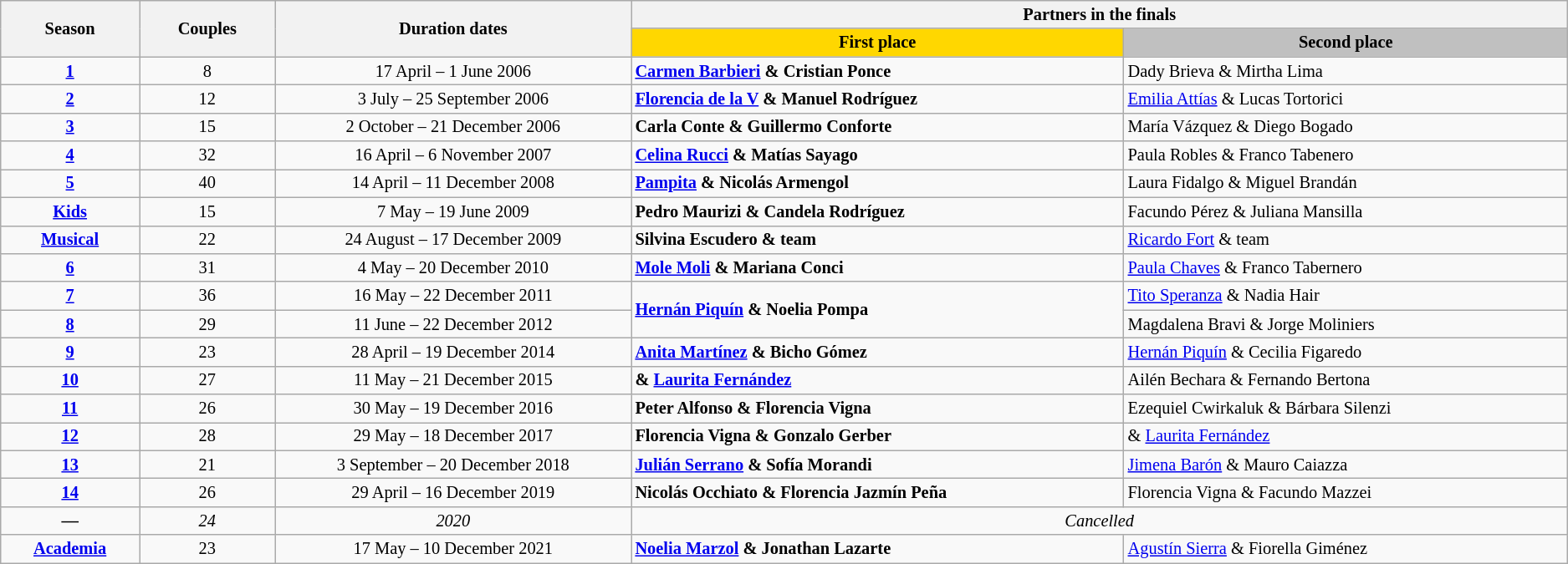<table class="wikitable" style="white-space:nowrap; font-size:85%;">
<tr>
<th rowspan="2" style="width:5%;">Season</th>
<th rowspan="2" style="width:5%;">Couples</th>
<th rowspan="2" style="width:10%;">Duration dates</th>
<th colspan="2" style="width:45%;">Partners in the finals</th>
</tr>
<tr>
<th style="width:15%; background:gold;" align="center">First place</th>
<th style="width:15%; background:silver;" align="center">Second place</th>
</tr>
<tr>
<td style="text-align:center;"><strong><a href='#'>1</a></strong></td>
<td style="text-align:center;">8</td>
<td style="text-align:center;">17 April – 1 June 2006</td>
<td><strong><a href='#'>Carmen Barbieri</a> & Cristian Ponce</strong></td>
<td>Dady Brieva & Mirtha Lima</td>
</tr>
<tr>
<td style="text-align:center;"><strong><a href='#'>2</a></strong></td>
<td style="text-align:center;">12</td>
<td style="text-align:center;">3 July – 25 September 2006</td>
<td><strong><a href='#'>Florencia de la V</a> & Manuel Rodríguez</strong></td>
<td><a href='#'>Emilia Attías</a> & Lucas Tortorici</td>
</tr>
<tr>
<td style="text-align:center;"><strong><a href='#'>3</a></strong></td>
<td style="text-align:center;">15</td>
<td style="text-align:center;">2 October – 21 December 2006</td>
<td><strong>Carla Conte & Guillermo Conforte</strong></td>
<td>María Vázquez & Diego Bogado</td>
</tr>
<tr>
<td style="text-align:center;"><strong><a href='#'>4</a></strong></td>
<td style="text-align:center;">32</td>
<td style="text-align:center;">16 April – 6 November 2007</td>
<td><strong><a href='#'>Celina Rucci</a> & Matías Sayago</strong></td>
<td>Paula Robles & Franco Tabenero</td>
</tr>
<tr>
<td style="text-align:center;"><strong><a href='#'>5</a></strong></td>
<td style="text-align:center;">40</td>
<td style="text-align:center;">14 April – 11 December 2008</td>
<td><strong><a href='#'>Pampita</a> & Nicolás Armengol</strong></td>
<td>Laura Fidalgo & Miguel Brandán</td>
</tr>
<tr>
<td style="text-align:center;"><strong><a href='#'>Kids</a></strong></td>
<td style="text-align:center;">15</td>
<td style="text-align:center;">7 May – 19 June 2009</td>
<td><strong>Pedro Maurizi & Candela Rodríguez</strong></td>
<td>Facundo Pérez & Juliana Mansilla</td>
</tr>
<tr>
<td style="text-align:center;"><strong><a href='#'>Musical</a></strong></td>
<td style="text-align:center;">22</td>
<td style="text-align:center;">24 August – 17 December 2009</td>
<td><strong>Silvina Escudero & team</strong></td>
<td><a href='#'>Ricardo Fort</a> & team</td>
</tr>
<tr>
<td style="text-align:center;"><strong><a href='#'>6</a></strong></td>
<td style="text-align:center;">31</td>
<td style="text-align:center;">4 May – 20 December 2010</td>
<td><strong><a href='#'>Mole Moli</a> & Mariana Conci</strong></td>
<td><a href='#'>Paula Chaves</a> & Franco Tabernero</td>
</tr>
<tr>
<td style="text-align:center;"><strong><a href='#'>7</a></strong></td>
<td style="text-align:center;">36</td>
<td style="text-align:center;">16 May – 22 December 2011</td>
<td rowspan="2"><strong><a href='#'>Hernán Piquín</a> & Noelia Pompa</strong></td>
<td><a href='#'>Tito Speranza</a> & Nadia Hair</td>
</tr>
<tr>
<td style="text-align:center;"><strong><a href='#'>8</a></strong></td>
<td style="text-align:center;">29</td>
<td style="text-align:center;">11 June – 22 December 2012</td>
<td>Magdalena Bravi & Jorge Moliniers</td>
</tr>
<tr>
<td style="text-align:center;"><strong><a href='#'>9</a></strong></td>
<td style="text-align:center;">23</td>
<td style="text-align:center;">28 April – 19 December 2014</td>
<td><strong><a href='#'>Anita Martínez</a> & Bicho Gómez</strong></td>
<td><a href='#'>Hernán Piquín</a> & Cecilia Figaredo</td>
</tr>
<tr>
<td style="text-align:center;"><strong><a href='#'>10</a></strong></td>
<td style="text-align:center;">27</td>
<td style="text-align:center;">11 May – 21 December 2015</td>
<td><strong> & <a href='#'>Laurita Fernández</a></strong></td>
<td>Ailén Bechara & Fernando Bertona</td>
</tr>
<tr>
<td style="text-align:center;"><strong><a href='#'>11</a></strong></td>
<td style="text-align:center;">26</td>
<td style="text-align:center;">30 May – 19 December 2016</td>
<td><strong>Peter Alfonso & Florencia Vigna</strong></td>
<td>Ezequiel Cwirkaluk & Bárbara Silenzi</td>
</tr>
<tr>
<td style="text-align:center;"><strong><a href='#'>12</a></strong></td>
<td style="text-align:center;">28</td>
<td style="text-align:center;">29 May – 18 December 2017</td>
<td><strong>Florencia Vigna & Gonzalo Gerber</strong></td>
<td> & <a href='#'>Laurita Fernández</a></td>
</tr>
<tr>
<td style="text-align:center;"><strong><a href='#'>13</a></strong></td>
<td style="text-align:center;">21</td>
<td style="text-align:center;">3 September – 20 December 2018</td>
<td><strong><a href='#'>Julián Serrano</a> & Sofía Morandi</strong></td>
<td><a href='#'>Jimena Barón</a> & Mauro Caiazza</td>
</tr>
<tr>
<td style="text-align:center;"><strong><a href='#'>14</a></strong></td>
<td style="text-align:center;">26</td>
<td style="text-align:center;">29 April – 16 December 2019</td>
<td><strong>Nicolás Occhiato & Florencia Jazmín Peña</strong></td>
<td>Florencia Vigna & Facundo Mazzei</td>
</tr>
<tr>
<td style="text-align:center;"><strong>—</strong></td>
<td style="text-align:center;"><em>24</em></td>
<td style="text-align:center;"><em>2020</em></td>
<td colspan="2" style="text-align:center;"><em>Cancelled</em></td>
</tr>
<tr>
<td style="text-align:center;"><strong><a href='#'>Academia</a></strong></td>
<td style="text-align:center;">23</td>
<td style="text-align:center;">17 May – 10 December 2021</td>
<td><strong><a href='#'>Noelia Marzol</a> & Jonathan Lazarte</strong></td>
<td><a href='#'>Agustín Sierra</a> & Fiorella Giménez</td>
</tr>
</table>
